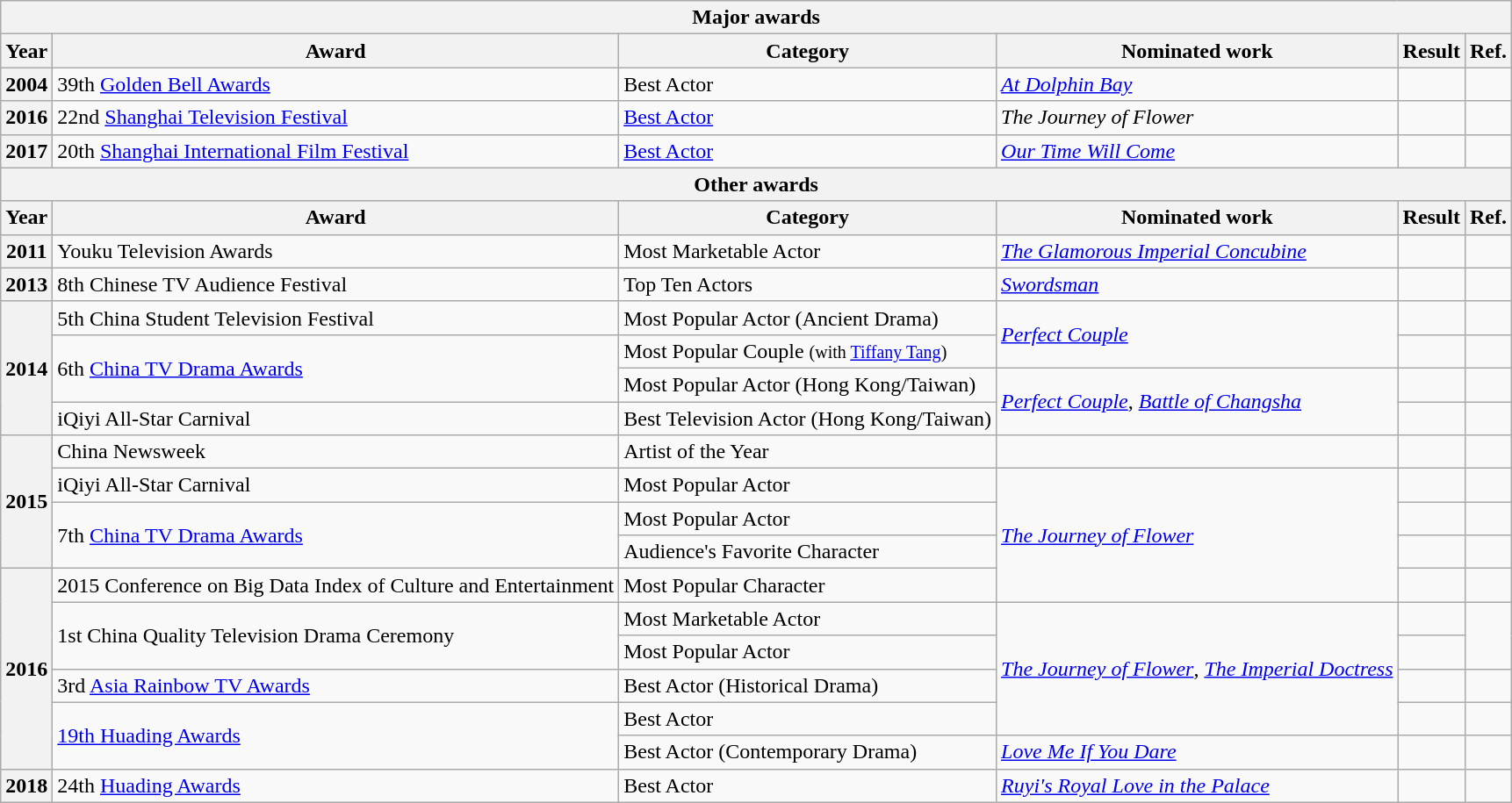<table class="wikitable plainrowheaders sortable">
<tr>
<th colspan=6 style="text-align:center;"><strong>Major awards</strong></th>
</tr>
<tr>
<th>Year</th>
<th>Award</th>
<th>Category</th>
<th>Nominated work</th>
<th>Result</th>
<th>Ref.</th>
</tr>
<tr>
<th scope="row">2004</th>
<td>39th <a href='#'>Golden Bell Awards</a></td>
<td>Best Actor</td>
<td><em><a href='#'>At Dolphin Bay</a></em></td>
<td></td>
<td></td>
</tr>
<tr>
<th scope="row">2016</th>
<td>22nd <a href='#'>Shanghai Television Festival</a></td>
<td><a href='#'>Best Actor</a></td>
<td><em>The Journey of Flower</em></td>
<td></td>
<td></td>
</tr>
<tr>
<th scope="row">2017</th>
<td>20th <a href='#'>Shanghai International Film Festival</a></td>
<td><a href='#'>Best Actor</a></td>
<td><em><a href='#'>Our Time Will Come</a></em></td>
<td></td>
<td></td>
</tr>
<tr>
<th colspan=6 style="text-align:center;"><strong>Other awards</strong></th>
</tr>
<tr>
<th>Year</th>
<th>Award</th>
<th>Category</th>
<th>Nominated work</th>
<th>Result</th>
<th>Ref.</th>
</tr>
<tr>
<th scope="row" rowspan=1>2011</th>
<td>Youku Television Awards</td>
<td>Most Marketable Actor</td>
<td rowspan=1><em><a href='#'>The Glamorous Imperial Concubine</a></em></td>
<td></td>
<td></td>
</tr>
<tr>
<th scope="row" rowspan=1>2013</th>
<td>8th Chinese TV Audience Festival</td>
<td>Top Ten Actors</td>
<td rowspan=1><em><a href='#'>Swordsman</a></em></td>
<td></td>
<td></td>
</tr>
<tr>
<th scope="row" rowspan=4>2014</th>
<td>5th China Student Television Festival</td>
<td>Most Popular Actor (Ancient Drama)</td>
<td rowspan=2><em><a href='#'>Perfect Couple</a></em></td>
<td></td>
<td></td>
</tr>
<tr>
<td rowspan=2>6th <a href='#'>China TV Drama Awards</a></td>
<td>Most Popular Couple <small>(with <a href='#'>Tiffany Tang</a>)</small></td>
<td></td>
<td></td>
</tr>
<tr>
<td>Most Popular Actor (Hong Kong/Taiwan)</td>
<td rowspan=2><em><a href='#'>Perfect Couple</a></em>, <em><a href='#'>Battle of Changsha</a></em></td>
<td></td>
<td></td>
</tr>
<tr>
<td>iQiyi All-Star Carnival</td>
<td>Best Television Actor (Hong Kong/Taiwan)</td>
<td></td>
<td></td>
</tr>
<tr>
<th scope="row" rowspan=4>2015</th>
<td>China Newsweek</td>
<td>Artist of the Year</td>
<td></td>
<td></td>
<td></td>
</tr>
<tr>
<td>iQiyi All-Star Carnival</td>
<td>Most Popular Actor</td>
<td rowspan=4><em><a href='#'>The Journey of Flower</a></em></td>
<td></td>
<td></td>
</tr>
<tr>
<td rowspan=2>7th <a href='#'>China TV Drama Awards</a></td>
<td>Most Popular Actor</td>
<td></td>
<td></td>
</tr>
<tr>
<td>Audience's Favorite Character</td>
<td></td>
<td></td>
</tr>
<tr>
<th scope="row" rowspan=6>2016</th>
<td>2015 Conference on Big Data Index of Culture and Entertainment</td>
<td>Most Popular Character</td>
<td></td>
<td></td>
</tr>
<tr>
<td rowspan=2>1st China Quality Television Drama Ceremony</td>
<td>Most Marketable Actor</td>
<td rowspan=4><em><a href='#'>The Journey of Flower</a></em>, <em><a href='#'>The Imperial Doctress</a></em></td>
<td></td>
<td rowspan=2></td>
</tr>
<tr>
<td>Most Popular Actor</td>
<td></td>
</tr>
<tr>
<td>3rd <a href='#'>Asia Rainbow TV Awards</a></td>
<td>Best Actor (Historical Drama)</td>
<td></td>
<td></td>
</tr>
<tr>
<td rowspan=2><a href='#'>19th Huading Awards</a></td>
<td>Best Actor</td>
<td></td>
<td></td>
</tr>
<tr>
<td>Best Actor (Contemporary Drama)</td>
<td><em><a href='#'>Love Me If You Dare</a></em></td>
<td></td>
<td></td>
</tr>
<tr>
<th scope="row">2018</th>
<td>24th <a href='#'>Huading Awards</a></td>
<td>Best Actor</td>
<td><em><a href='#'>Ruyi's Royal Love in the Palace</a></em></td>
<td></td>
<td></td>
</tr>
</table>
